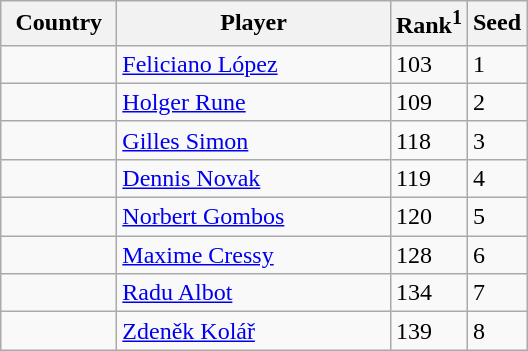<table class="sortable wikitable">
<tr>
<th width="70">Country</th>
<th width="175">Player</th>
<th>Rank<sup>1</sup></th>
<th>Seed</th>
</tr>
<tr>
<td></td>
<td><a href='#'>Feliciano López</a></td>
<td>103</td>
<td>1</td>
</tr>
<tr>
<td></td>
<td><a href='#'>Holger Rune</a></td>
<td>109</td>
<td>2</td>
</tr>
<tr>
<td></td>
<td><a href='#'>Gilles Simon</a></td>
<td>118</td>
<td>3</td>
</tr>
<tr>
<td></td>
<td><a href='#'>Dennis Novak</a></td>
<td>119</td>
<td>4</td>
</tr>
<tr>
<td></td>
<td><a href='#'>Norbert Gombos</a></td>
<td>120</td>
<td>5</td>
</tr>
<tr>
<td></td>
<td><a href='#'>Maxime Cressy</a></td>
<td>128</td>
<td>6</td>
</tr>
<tr>
<td></td>
<td><a href='#'>Radu Albot</a></td>
<td>134</td>
<td>7</td>
</tr>
<tr>
<td></td>
<td><a href='#'>Zdeněk Kolář</a></td>
<td>139</td>
<td>8</td>
</tr>
</table>
